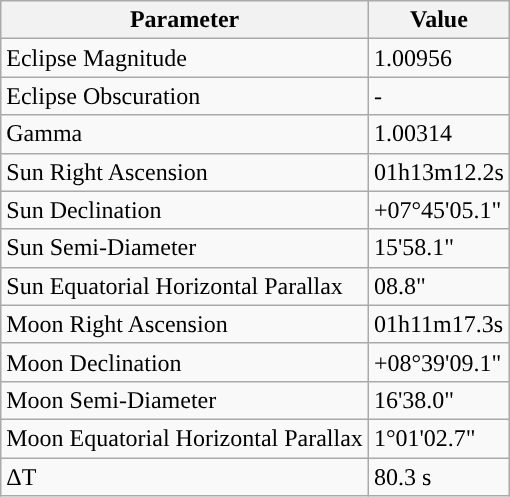<table class="wikitable">
<tr>
<th>Parameter</th>
<th>Value</th>
</tr>
<tr>
<td>Eclipse Magnitude</td>
<td>1.00956</td>
</tr>
<tr>
<td>Eclipse Obscuration</td>
<td>-</td>
</tr>
<tr>
<td>Gamma</td>
<td>1.00314</td>
</tr>
<tr>
<td>Sun Right Ascension</td>
<td>01h13m12.2s</td>
</tr>
<tr>
<td>Sun Declination</td>
<td>+07°45'05.1"</td>
</tr>
<tr>
<td>Sun Semi-Diameter</td>
<td>15'58.1"</td>
</tr>
<tr>
<td>Sun Equatorial Horizontal Parallax</td>
<td>08.8"</td>
</tr>
<tr>
<td>Moon Right Ascension</td>
<td>01h11m17.3s</td>
</tr>
<tr>
<td>Moon Declination</td>
<td>+08°39'09.1"</td>
</tr>
<tr>
<td>Moon Semi-Diameter</td>
<td>16'38.0"</td>
</tr>
<tr>
<td>Moon Equatorial Horizontal Parallax</td>
<td>1°01'02.7"</td>
</tr>
<tr>
<td>ΔT</td>
<td>80.3 s</td>
</tr>
</table>
